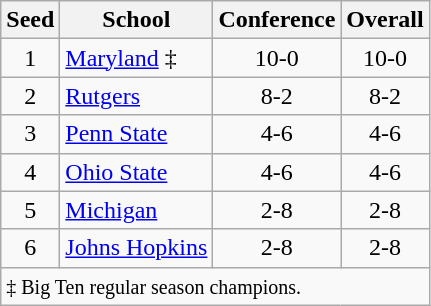<table class="wikitable" style="text-align:center">
<tr>
<th>Seed</th>
<th>School</th>
<th>Conference</th>
<th>Overall</th>
</tr>
<tr>
<td>1</td>
<td align=left><a href='#'>Maryland</a> ‡</td>
<td>10-0</td>
<td>10-0</td>
</tr>
<tr>
<td>2</td>
<td align=left><a href='#'>Rutgers</a></td>
<td>8-2</td>
<td>8-2</td>
</tr>
<tr>
<td>3</td>
<td align=left><a href='#'>Penn State</a></td>
<td>4-6</td>
<td>4-6</td>
</tr>
<tr>
<td>4</td>
<td align=left><a href='#'>Ohio State</a></td>
<td>4-6</td>
<td>4-6</td>
</tr>
<tr>
<td>5</td>
<td align=left><a href='#'>Michigan</a></td>
<td>2-8</td>
<td>2-8</td>
</tr>
<tr>
<td>6</td>
<td align=left><a href='#'>Johns Hopkins</a></td>
<td>2-8</td>
<td>2-8</td>
</tr>
<tr>
<td colspan=4 align=left><small>‡ Big Ten regular season champions.</small></td>
</tr>
</table>
